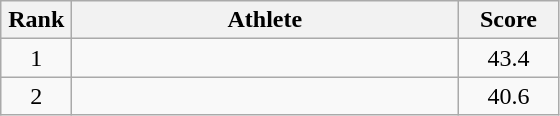<table class=wikitable style="text-align:center">
<tr>
<th width=40>Rank</th>
<th width=250>Athlete</th>
<th width=60>Score</th>
</tr>
<tr>
<td>1</td>
<td align=left></td>
<td>43.4</td>
</tr>
<tr>
<td>2</td>
<td align=left></td>
<td>40.6</td>
</tr>
</table>
